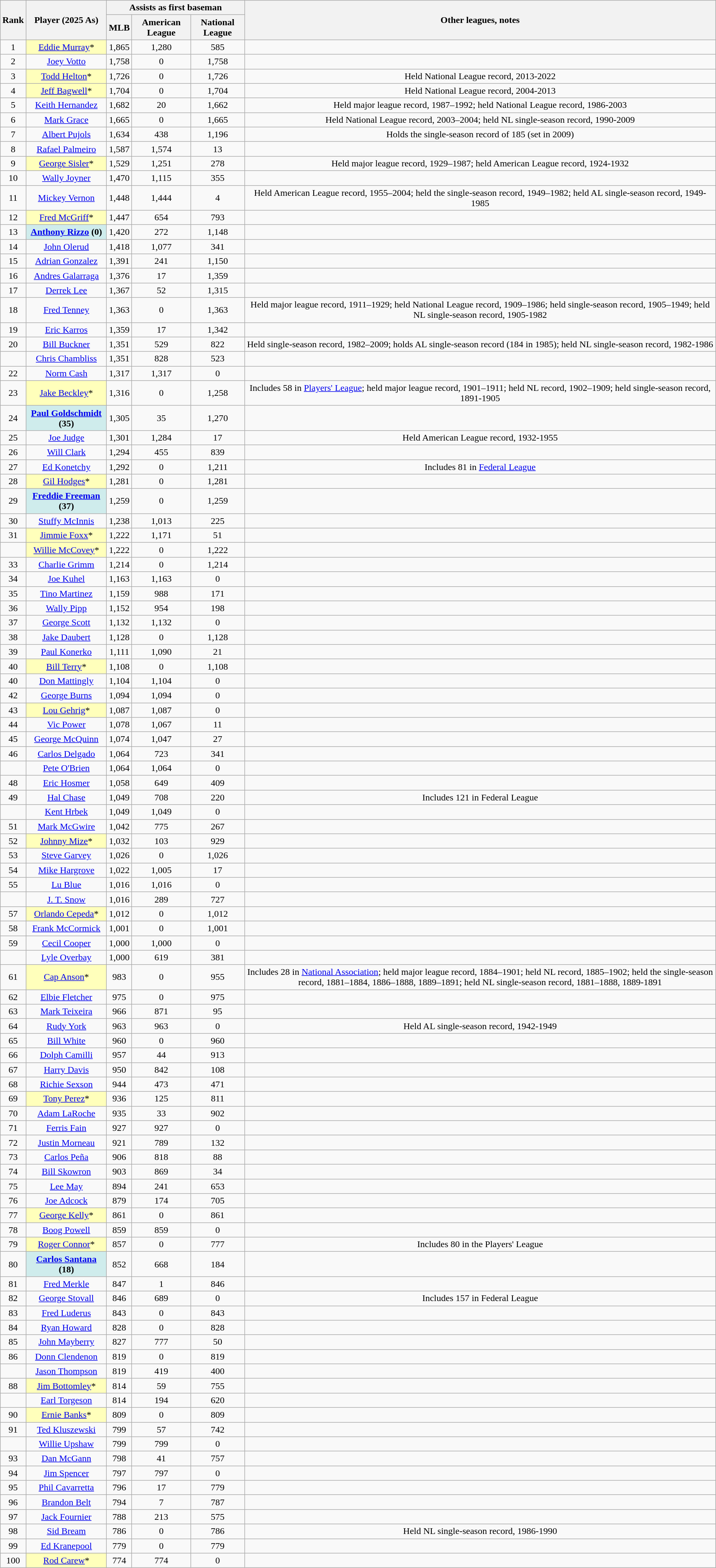<table class="wikitable sortable" style="text-align:center">
<tr style="white-space:nowrap;">
<th rowspan=2>Rank</th>
<th rowspan=2 scope="col">Player (2025 As)</th>
<th colspan=3>Assists as first baseman</th>
<th rowspan=2>Other leagues, notes</th>
</tr>
<tr>
<th>MLB</th>
<th>American League</th>
<th>National League</th>
</tr>
<tr>
<td>1</td>
<td style="background:#ffffbb;"><a href='#'>Eddie Murray</a>*</td>
<td>1,865</td>
<td>1,280</td>
<td>585</td>
<td></td>
</tr>
<tr>
<td>2</td>
<td><a href='#'>Joey Votto</a></td>
<td>1,758</td>
<td>0</td>
<td>1,758</td>
<td></td>
</tr>
<tr>
<td>3</td>
<td style="background:#ffffbb;"><a href='#'>Todd Helton</a>*</td>
<td>1,726</td>
<td>0</td>
<td>1,726</td>
<td>Held National League record, 2013-2022</td>
</tr>
<tr>
<td>4</td>
<td style="background:#ffffbb;"><a href='#'>Jeff Bagwell</a>*</td>
<td>1,704</td>
<td>0</td>
<td>1,704</td>
<td>Held National League record, 2004-2013</td>
</tr>
<tr>
<td>5</td>
<td><a href='#'>Keith Hernandez</a></td>
<td>1,682</td>
<td>20</td>
<td>1,662</td>
<td>Held major league record, 1987–1992; held National League record, 1986-2003</td>
</tr>
<tr>
<td>6</td>
<td><a href='#'>Mark Grace</a></td>
<td>1,665</td>
<td>0</td>
<td>1,665</td>
<td>Held National League record, 2003–2004; held NL single-season record, 1990-2009</td>
</tr>
<tr>
<td>7</td>
<td><a href='#'>Albert Pujols</a></td>
<td>1,634</td>
<td>438</td>
<td>1,196</td>
<td>Holds the single-season record of 185 (set in 2009)</td>
</tr>
<tr>
<td>8</td>
<td><a href='#'>Rafael Palmeiro</a></td>
<td>1,587</td>
<td>1,574</td>
<td>13</td>
<td></td>
</tr>
<tr>
<td>9</td>
<td style="background:#ffffbb;"><a href='#'>George Sisler</a>*</td>
<td>1,529</td>
<td>1,251</td>
<td>278</td>
<td>Held major league record, 1929–1987; held American League record, 1924-1932</td>
</tr>
<tr>
<td>10</td>
<td><a href='#'>Wally Joyner</a></td>
<td>1,470</td>
<td>1,115</td>
<td>355</td>
<td></td>
</tr>
<tr>
<td>11</td>
<td><a href='#'>Mickey Vernon</a></td>
<td>1,448</td>
<td>1,444</td>
<td>4</td>
<td>Held American League record, 1955–2004; held the single-season record, 1949–1982; held AL single-season record, 1949-1985</td>
</tr>
<tr>
<td>12</td>
<td style="background:#ffffbb;"><a href='#'>Fred McGriff</a>*</td>
<td>1,447</td>
<td>654</td>
<td>793</td>
<td></td>
</tr>
<tr>
<td>13</td>
<td style="background:#cfecec;"><strong><a href='#'>Anthony Rizzo</a> (0)</strong></td>
<td>1,420</td>
<td>272</td>
<td>1,148</td>
<td></td>
</tr>
<tr>
<td>14</td>
<td><a href='#'>John Olerud</a></td>
<td>1,418</td>
<td>1,077</td>
<td>341</td>
<td></td>
</tr>
<tr>
<td>15</td>
<td><a href='#'>Adrian Gonzalez</a></td>
<td>1,391</td>
<td>241</td>
<td>1,150</td>
<td></td>
</tr>
<tr>
<td>16</td>
<td><a href='#'>Andres Galarraga</a></td>
<td>1,376</td>
<td>17</td>
<td>1,359</td>
<td></td>
</tr>
<tr>
<td>17</td>
<td><a href='#'>Derrek Lee</a></td>
<td>1,367</td>
<td>52</td>
<td>1,315</td>
<td></td>
</tr>
<tr>
<td>18</td>
<td><a href='#'>Fred Tenney</a></td>
<td>1,363</td>
<td>0</td>
<td>1,363</td>
<td>Held major league record, 1911–1929; held National League record, 1909–1986; held single-season record, 1905–1949; held NL single-season record, 1905-1982</td>
</tr>
<tr>
<td>19</td>
<td><a href='#'>Eric Karros</a></td>
<td>1,359</td>
<td>17</td>
<td>1,342</td>
<td></td>
</tr>
<tr>
<td>20</td>
<td><a href='#'>Bill Buckner</a></td>
<td>1,351</td>
<td>529</td>
<td>822</td>
<td>Held single-season record, 1982–2009; holds AL single-season record (184 in 1985); held NL single-season record, 1982-1986</td>
</tr>
<tr>
<td></td>
<td><a href='#'>Chris Chambliss</a></td>
<td>1,351</td>
<td>828</td>
<td>523</td>
<td></td>
</tr>
<tr>
<td>22</td>
<td><a href='#'>Norm Cash</a></td>
<td>1,317</td>
<td>1,317</td>
<td>0</td>
<td></td>
</tr>
<tr>
<td>23</td>
<td style="background:#ffffbb;"><a href='#'>Jake Beckley</a>*</td>
<td>1,316</td>
<td>0</td>
<td>1,258</td>
<td>Includes 58 in <a href='#'>Players' League</a>; held major league record, 1901–1911; held NL record, 1902–1909; held single-season record, 1891-1905</td>
</tr>
<tr>
<td>24</td>
<td style="background:#cfecec;"><strong><a href='#'>Paul Goldschmidt</a> (35)</strong></td>
<td>1,305</td>
<td>35</td>
<td>1,270</td>
<td></td>
</tr>
<tr>
<td>25</td>
<td><a href='#'>Joe Judge</a></td>
<td>1,301</td>
<td>1,284</td>
<td>17</td>
<td>Held American League record, 1932-1955</td>
</tr>
<tr>
<td>26</td>
<td><a href='#'>Will Clark</a></td>
<td>1,294</td>
<td>455</td>
<td>839</td>
<td></td>
</tr>
<tr>
<td>27</td>
<td><a href='#'>Ed Konetchy</a></td>
<td>1,292</td>
<td>0</td>
<td>1,211</td>
<td>Includes 81 in <a href='#'>Federal League</a></td>
</tr>
<tr>
<td>28</td>
<td style="background:#ffffbb;"><a href='#'>Gil Hodges</a>*</td>
<td>1,281</td>
<td>0</td>
<td>1,281</td>
<td></td>
</tr>
<tr>
<td>29</td>
<td style="background:#cfecec;"><strong><a href='#'>Freddie Freeman</a> (37)</strong></td>
<td>1,259</td>
<td>0</td>
<td>1,259</td>
<td></td>
</tr>
<tr>
<td>30</td>
<td><a href='#'>Stuffy McInnis</a></td>
<td>1,238</td>
<td>1,013</td>
<td>225</td>
<td></td>
</tr>
<tr>
<td>31</td>
<td style="background:#ffffbb;"><a href='#'>Jimmie Foxx</a>*</td>
<td>1,222</td>
<td>1,171</td>
<td>51</td>
<td></td>
</tr>
<tr>
<td></td>
<td style="background:#ffffbb;"><a href='#'>Willie McCovey</a>*</td>
<td>1,222</td>
<td>0</td>
<td>1,222</td>
<td></td>
</tr>
<tr>
<td>33</td>
<td><a href='#'>Charlie Grimm</a></td>
<td>1,214</td>
<td>0</td>
<td>1,214</td>
<td></td>
</tr>
<tr>
<td>34</td>
<td><a href='#'>Joe Kuhel</a></td>
<td>1,163</td>
<td>1,163</td>
<td>0</td>
<td></td>
</tr>
<tr>
<td>35</td>
<td><a href='#'>Tino Martinez</a></td>
<td>1,159</td>
<td>988</td>
<td>171</td>
<td></td>
</tr>
<tr>
<td>36</td>
<td><a href='#'>Wally Pipp</a></td>
<td>1,152</td>
<td>954</td>
<td>198</td>
<td></td>
</tr>
<tr>
<td>37</td>
<td><a href='#'>George Scott</a></td>
<td>1,132</td>
<td>1,132</td>
<td>0</td>
<td></td>
</tr>
<tr>
<td>38</td>
<td><a href='#'>Jake Daubert</a></td>
<td>1,128</td>
<td>0</td>
<td>1,128</td>
<td></td>
</tr>
<tr>
<td>39</td>
<td><a href='#'>Paul Konerko</a></td>
<td>1,111</td>
<td>1,090</td>
<td>21</td>
<td></td>
</tr>
<tr>
<td>40</td>
<td style="background:#ffffbb;"><a href='#'>Bill Terry</a>*</td>
<td>1,108</td>
<td>0</td>
<td>1,108</td>
<td></td>
</tr>
<tr>
<td>40</td>
<td><a href='#'>Don Mattingly</a></td>
<td>1,104</td>
<td>1,104</td>
<td>0</td>
<td></td>
</tr>
<tr>
<td>42</td>
<td><a href='#'>George Burns</a></td>
<td>1,094</td>
<td>1,094</td>
<td>0</td>
<td></td>
</tr>
<tr>
<td>43</td>
<td style="background:#ffffbb;"><a href='#'>Lou Gehrig</a>*</td>
<td>1,087</td>
<td>1,087</td>
<td>0</td>
<td></td>
</tr>
<tr>
<td>44</td>
<td><a href='#'>Vic Power</a></td>
<td>1,078</td>
<td>1,067</td>
<td>11</td>
<td></td>
</tr>
<tr>
<td>45</td>
<td><a href='#'>George McQuinn</a></td>
<td>1,074</td>
<td>1,047</td>
<td>27</td>
<td></td>
</tr>
<tr>
<td>46</td>
<td><a href='#'>Carlos Delgado</a></td>
<td>1,064</td>
<td>723</td>
<td>341</td>
<td></td>
</tr>
<tr>
<td></td>
<td><a href='#'>Pete O'Brien</a></td>
<td>1,064</td>
<td>1,064</td>
<td>0</td>
<td></td>
</tr>
<tr>
<td>48</td>
<td><a href='#'>Eric Hosmer</a></td>
<td>1,058</td>
<td>649</td>
<td>409</td>
<td></td>
</tr>
<tr>
<td>49</td>
<td><a href='#'>Hal Chase</a></td>
<td>1,049</td>
<td>708</td>
<td>220</td>
<td>Includes 121 in Federal League</td>
</tr>
<tr>
<td></td>
<td><a href='#'>Kent Hrbek</a></td>
<td>1,049</td>
<td>1,049</td>
<td>0</td>
<td></td>
</tr>
<tr>
<td>51</td>
<td><a href='#'>Mark McGwire</a></td>
<td>1,042</td>
<td>775</td>
<td>267</td>
<td></td>
</tr>
<tr>
<td>52</td>
<td style="background:#ffffbb;"><a href='#'>Johnny Mize</a>*</td>
<td>1,032</td>
<td>103</td>
<td>929</td>
<td></td>
</tr>
<tr>
<td>53</td>
<td><a href='#'>Steve Garvey</a></td>
<td>1,026</td>
<td>0</td>
<td>1,026</td>
<td></td>
</tr>
<tr>
<td>54</td>
<td><a href='#'>Mike Hargrove</a></td>
<td>1,022</td>
<td>1,005</td>
<td>17</td>
<td></td>
</tr>
<tr>
<td>55</td>
<td><a href='#'>Lu Blue</a></td>
<td>1,016</td>
<td>1,016</td>
<td>0</td>
<td></td>
</tr>
<tr>
<td></td>
<td><a href='#'>J. T. Snow</a></td>
<td>1,016</td>
<td>289</td>
<td>727</td>
<td></td>
</tr>
<tr>
<td>57</td>
<td style="background:#ffffbb;"><a href='#'>Orlando Cepeda</a>*</td>
<td>1,012</td>
<td>0</td>
<td>1,012</td>
<td></td>
</tr>
<tr>
<td>58</td>
<td><a href='#'>Frank McCormick</a></td>
<td>1,001</td>
<td>0</td>
<td>1,001</td>
<td></td>
</tr>
<tr>
<td>59</td>
<td><a href='#'>Cecil Cooper</a></td>
<td>1,000</td>
<td>1,000</td>
<td>0</td>
<td></td>
</tr>
<tr>
<td></td>
<td><a href='#'>Lyle Overbay</a></td>
<td>1,000</td>
<td>619</td>
<td>381</td>
<td></td>
</tr>
<tr>
<td>61</td>
<td style="background:#ffffbb;"><a href='#'>Cap Anson</a>*</td>
<td>983</td>
<td>0</td>
<td>955</td>
<td>Includes 28 in <a href='#'>National Association</a>; held major league record, 1884–1901; held NL record, 1885–1902; held the single-season record, 1881–1884, 1886–1888, 1889–1891; held NL single-season record, 1881–1888, 1889-1891</td>
</tr>
<tr>
<td>62</td>
<td><a href='#'>Elbie Fletcher</a></td>
<td>975</td>
<td>0</td>
<td>975</td>
<td></td>
</tr>
<tr>
<td>63</td>
<td><a href='#'>Mark Teixeira</a></td>
<td>966</td>
<td>871</td>
<td>95</td>
<td></td>
</tr>
<tr>
<td>64</td>
<td><a href='#'>Rudy York</a></td>
<td>963</td>
<td>963</td>
<td>0</td>
<td>Held AL single-season record, 1942-1949</td>
</tr>
<tr>
<td>65</td>
<td><a href='#'>Bill White</a></td>
<td>960</td>
<td>0</td>
<td>960</td>
<td></td>
</tr>
<tr>
<td>66</td>
<td><a href='#'>Dolph Camilli</a></td>
<td>957</td>
<td>44</td>
<td>913</td>
<td></td>
</tr>
<tr>
<td>67</td>
<td><a href='#'>Harry Davis</a></td>
<td>950</td>
<td>842</td>
<td>108</td>
<td></td>
</tr>
<tr>
<td>68</td>
<td><a href='#'>Richie Sexson</a></td>
<td>944</td>
<td>473</td>
<td>471</td>
<td></td>
</tr>
<tr>
<td>69</td>
<td style="background:#ffffbb;"><a href='#'>Tony Perez</a>*</td>
<td>936</td>
<td>125</td>
<td>811</td>
<td></td>
</tr>
<tr>
<td>70</td>
<td><a href='#'>Adam LaRoche</a></td>
<td>935</td>
<td>33</td>
<td>902</td>
<td></td>
</tr>
<tr>
<td>71</td>
<td><a href='#'>Ferris Fain</a></td>
<td>927</td>
<td>927</td>
<td>0</td>
<td></td>
</tr>
<tr>
<td>72</td>
<td><a href='#'>Justin Morneau</a></td>
<td>921</td>
<td>789</td>
<td>132</td>
<td></td>
</tr>
<tr>
<td>73</td>
<td><a href='#'>Carlos Peña</a></td>
<td>906</td>
<td>818</td>
<td>88</td>
<td></td>
</tr>
<tr>
<td>74</td>
<td><a href='#'>Bill Skowron</a></td>
<td>903</td>
<td>869</td>
<td>34</td>
<td></td>
</tr>
<tr>
<td>75</td>
<td><a href='#'>Lee May</a></td>
<td>894</td>
<td>241</td>
<td>653</td>
<td></td>
</tr>
<tr>
<td>76</td>
<td><a href='#'>Joe Adcock</a></td>
<td>879</td>
<td>174</td>
<td>705</td>
<td></td>
</tr>
<tr>
<td>77</td>
<td style="background:#ffffbb;"><a href='#'>George Kelly</a>*</td>
<td>861</td>
<td>0</td>
<td>861</td>
<td></td>
</tr>
<tr>
<td>78</td>
<td><a href='#'>Boog Powell</a></td>
<td>859</td>
<td>859</td>
<td>0</td>
<td></td>
</tr>
<tr>
<td>79</td>
<td style="background:#ffffbb;"><a href='#'>Roger Connor</a>*</td>
<td>857</td>
<td>0</td>
<td>777</td>
<td>Includes 80 in the Players' League</td>
</tr>
<tr>
<td>80</td>
<td style="background:#cfecec;"><strong><a href='#'>Carlos Santana</a> (18)</strong></td>
<td>852</td>
<td>668</td>
<td>184</td>
<td></td>
</tr>
<tr>
<td>81</td>
<td><a href='#'>Fred Merkle</a></td>
<td>847</td>
<td>1</td>
<td>846</td>
<td></td>
</tr>
<tr>
<td>82</td>
<td><a href='#'>George Stovall</a></td>
<td>846</td>
<td>689</td>
<td>0</td>
<td>Includes 157 in Federal League</td>
</tr>
<tr>
<td>83</td>
<td><a href='#'>Fred Luderus</a></td>
<td>843</td>
<td>0</td>
<td>843</td>
<td></td>
</tr>
<tr>
<td>84</td>
<td><a href='#'>Ryan Howard</a></td>
<td>828</td>
<td>0</td>
<td>828</td>
<td></td>
</tr>
<tr>
<td>85</td>
<td><a href='#'>John Mayberry</a></td>
<td>827</td>
<td>777</td>
<td>50</td>
<td></td>
</tr>
<tr>
<td>86</td>
<td><a href='#'>Donn Clendenon</a></td>
<td>819</td>
<td>0</td>
<td>819</td>
<td></td>
</tr>
<tr>
<td></td>
<td><a href='#'>Jason Thompson</a></td>
<td>819</td>
<td>419</td>
<td>400</td>
<td></td>
</tr>
<tr>
<td>88</td>
<td style="background:#ffffbb;"><a href='#'>Jim Bottomley</a>*</td>
<td>814</td>
<td>59</td>
<td>755</td>
<td></td>
</tr>
<tr>
<td></td>
<td><a href='#'>Earl Torgeson</a></td>
<td>814</td>
<td>194</td>
<td>620</td>
<td></td>
</tr>
<tr>
<td>90</td>
<td style="background:#ffffbb;"><a href='#'>Ernie Banks</a>*</td>
<td>809</td>
<td>0</td>
<td>809</td>
<td></td>
</tr>
<tr>
<td>91</td>
<td><a href='#'>Ted Kluszewski</a></td>
<td>799</td>
<td>57</td>
<td>742</td>
<td></td>
</tr>
<tr>
<td></td>
<td><a href='#'>Willie Upshaw</a></td>
<td>799</td>
<td>799</td>
<td>0</td>
<td></td>
</tr>
<tr>
<td>93</td>
<td><a href='#'>Dan McGann</a></td>
<td>798</td>
<td>41</td>
<td>757</td>
<td></td>
</tr>
<tr>
<td>94</td>
<td><a href='#'>Jim Spencer</a></td>
<td>797</td>
<td>797</td>
<td>0</td>
<td></td>
</tr>
<tr>
<td>95</td>
<td><a href='#'>Phil Cavarretta</a></td>
<td>796</td>
<td>17</td>
<td>779</td>
<td></td>
</tr>
<tr>
<td>96</td>
<td><a href='#'>Brandon Belt</a></td>
<td>794</td>
<td>7</td>
<td>787</td>
<td></td>
</tr>
<tr>
<td>97</td>
<td><a href='#'>Jack Fournier</a></td>
<td>788</td>
<td>213</td>
<td>575</td>
<td></td>
</tr>
<tr>
<td>98</td>
<td><a href='#'>Sid Bream</a></td>
<td>786</td>
<td>0</td>
<td>786</td>
<td>Held NL single-season record, 1986-1990</td>
</tr>
<tr>
<td>99</td>
<td><a href='#'>Ed Kranepool</a></td>
<td>779</td>
<td>0</td>
<td>779</td>
<td></td>
</tr>
<tr>
<td>100</td>
<td style="background:#ffffbb;"><a href='#'>Rod Carew</a>*</td>
<td>774</td>
<td>774</td>
<td>0</td>
<td></td>
</tr>
</table>
